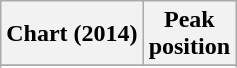<table class="wikitable sortable plainrowheaders">
<tr>
<th>Chart (2014)</th>
<th>Peak<br>position</th>
</tr>
<tr>
</tr>
<tr>
</tr>
<tr>
</tr>
<tr>
</tr>
<tr>
</tr>
</table>
